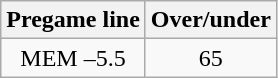<table class="wikitable">
<tr align="center">
<th style=>Pregame line</th>
<th style=>Over/under</th>
</tr>
<tr align="center">
<td>MEM –5.5</td>
<td>65</td>
</tr>
</table>
